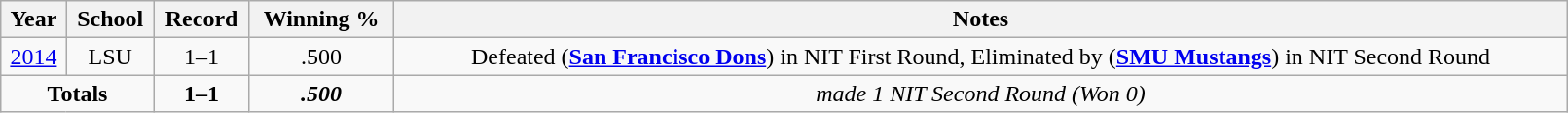<table cellpadding="1" border="1" cellspacing="0" width="85%" class="wikitable">
<tr>
<th>Year</th>
<th>School</th>
<th>Record</th>
<th>Winning %</th>
<th>Notes</th>
</tr>
<tr align="center">
<td><a href='#'>2014</a></td>
<td>LSU</td>
<td>1–1</td>
<td>.500</td>
<td>Defeated (<strong><a href='#'>San Francisco Dons</a></strong>) in NIT First Round, Eliminated by (<strong><a href='#'>SMU Mustangs</a></strong>) in NIT Second Round</td>
</tr>
<tr align="center">
<td colspan="2"><strong>Totals</strong></td>
<td><strong>1–1</strong></td>
<td><strong><em>.500</em></strong></td>
<td><em> made 1 NIT Second Round  (Won 0)</em></td>
</tr>
</table>
